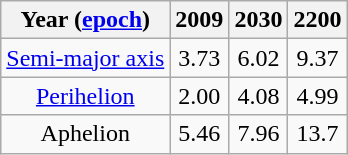<table class=wikitable style="text-align:center">
<tr>
<th>Year (<a href='#'>epoch</a>)</th>
<th>2009</th>
<th>2030</th>
<th>2200</th>
</tr>
<tr>
<td><a href='#'>Semi-major axis</a></td>
<td>3.73</td>
<td>6.02</td>
<td>9.37</td>
</tr>
<tr>
<td><a href='#'>Perihelion</a></td>
<td>2.00</td>
<td>4.08</td>
<td>4.99</td>
</tr>
<tr>
<td>Aphelion</td>
<td>5.46</td>
<td>7.96</td>
<td>13.7</td>
</tr>
</table>
